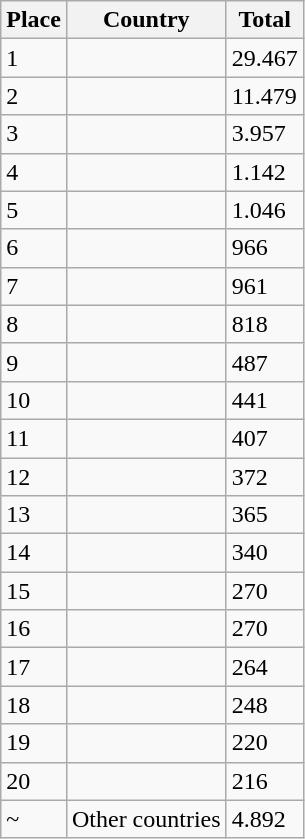<table class="wikitable">
<tr>
<th>Place</th>
<th>Country</th>
<th>Total</th>
</tr>
<tr>
<td>1</td>
<td></td>
<td>29.467</td>
</tr>
<tr>
<td>2</td>
<td></td>
<td>11.479</td>
</tr>
<tr>
<td>3</td>
<td></td>
<td>3.957</td>
</tr>
<tr>
<td>4</td>
<td></td>
<td>1.142</td>
</tr>
<tr>
<td>5</td>
<td></td>
<td>1.046</td>
</tr>
<tr>
<td>6</td>
<td></td>
<td>966</td>
</tr>
<tr>
<td>7</td>
<td></td>
<td>961</td>
</tr>
<tr>
<td>8</td>
<td></td>
<td>818</td>
</tr>
<tr>
<td>9</td>
<td></td>
<td>487</td>
</tr>
<tr>
<td>10</td>
<td></td>
<td>441</td>
</tr>
<tr>
<td>11</td>
<td></td>
<td>407</td>
</tr>
<tr>
<td>12</td>
<td></td>
<td>372</td>
</tr>
<tr>
<td>13</td>
<td></td>
<td>365</td>
</tr>
<tr>
<td>14</td>
<td></td>
<td>340</td>
</tr>
<tr>
<td>15</td>
<td></td>
<td>270</td>
</tr>
<tr>
<td>16</td>
<td></td>
<td>270</td>
</tr>
<tr>
<td>17</td>
<td></td>
<td>264</td>
</tr>
<tr>
<td>18</td>
<td></td>
<td>248</td>
</tr>
<tr>
<td>19</td>
<td></td>
<td>220</td>
</tr>
<tr>
<td>20</td>
<td></td>
<td>216</td>
</tr>
<tr>
<td>~</td>
<td>Other countries</td>
<td>4.892</td>
</tr>
</table>
